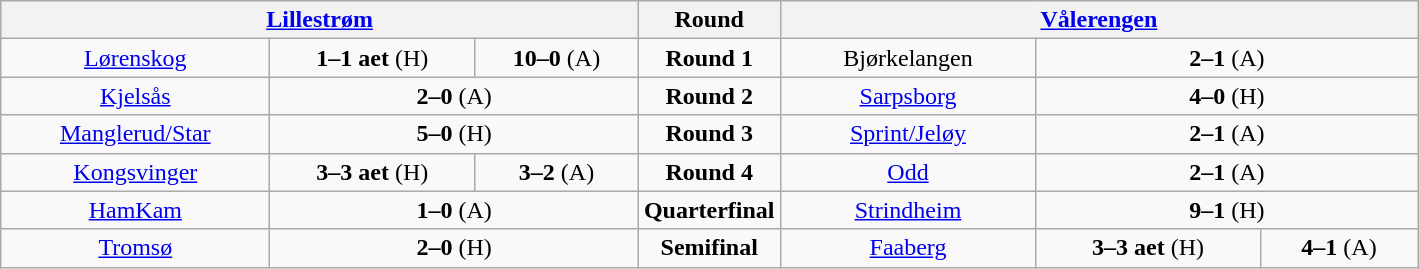<table border=1 class=wikitable style="text-align:center">
<tr valign=top>
<th width=45% colspan=3><a href='#'>Lillestrøm</a></th>
<th width=10%>Round</th>
<th width=45% colspan=3><a href='#'>Vålerengen</a></th>
</tr>
<tr valign=top>
<td><a href='#'>Lørenskog</a></td>
<td><strong>1–1 aet</strong> (H)</td>
<td><strong>10–0</strong> (A)</td>
<td><strong>Round 1</strong></td>
<td>Bjørkelangen</td>
<td colspan=2><strong>2–1</strong> (A)</td>
</tr>
<tr valign=top>
<td><a href='#'>Kjelsås</a></td>
<td colspan=2><strong>2–0</strong> (A)</td>
<td><strong>Round 2</strong></td>
<td><a href='#'>Sarpsborg</a></td>
<td colspan=2><strong>4–0</strong> (H)</td>
</tr>
<tr valign=top>
<td><a href='#'>Manglerud/Star</a></td>
<td colspan=2><strong>5–0</strong> (H)</td>
<td><strong>Round 3</strong></td>
<td><a href='#'>Sprint/Jeløy</a></td>
<td colspan=2><strong>2–1</strong> (A)</td>
</tr>
<tr valign=top>
<td><a href='#'>Kongsvinger</a></td>
<td><strong>3–3 aet</strong> (H)</td>
<td><strong>3–2</strong> (A)</td>
<td><strong>Round 4</strong></td>
<td><a href='#'>Odd</a></td>
<td colspan=2><strong>2–1</strong> (A)</td>
</tr>
<tr valign=top>
<td><a href='#'>HamKam</a></td>
<td colspan=2><strong>1–0</strong> (A)</td>
<td><strong>Quarterfinal</strong></td>
<td><a href='#'>Strindheim</a></td>
<td colspan=2><strong>9–1</strong> (H)</td>
</tr>
<tr valign=top>
<td><a href='#'>Tromsø</a></td>
<td colspan=2><strong>2–0</strong> (H)</td>
<td><strong>Semifinal</strong></td>
<td><a href='#'>Faaberg</a></td>
<td><strong>3–3 aet</strong> (H)</td>
<td><strong>4–1</strong> (A)</td>
</tr>
</table>
